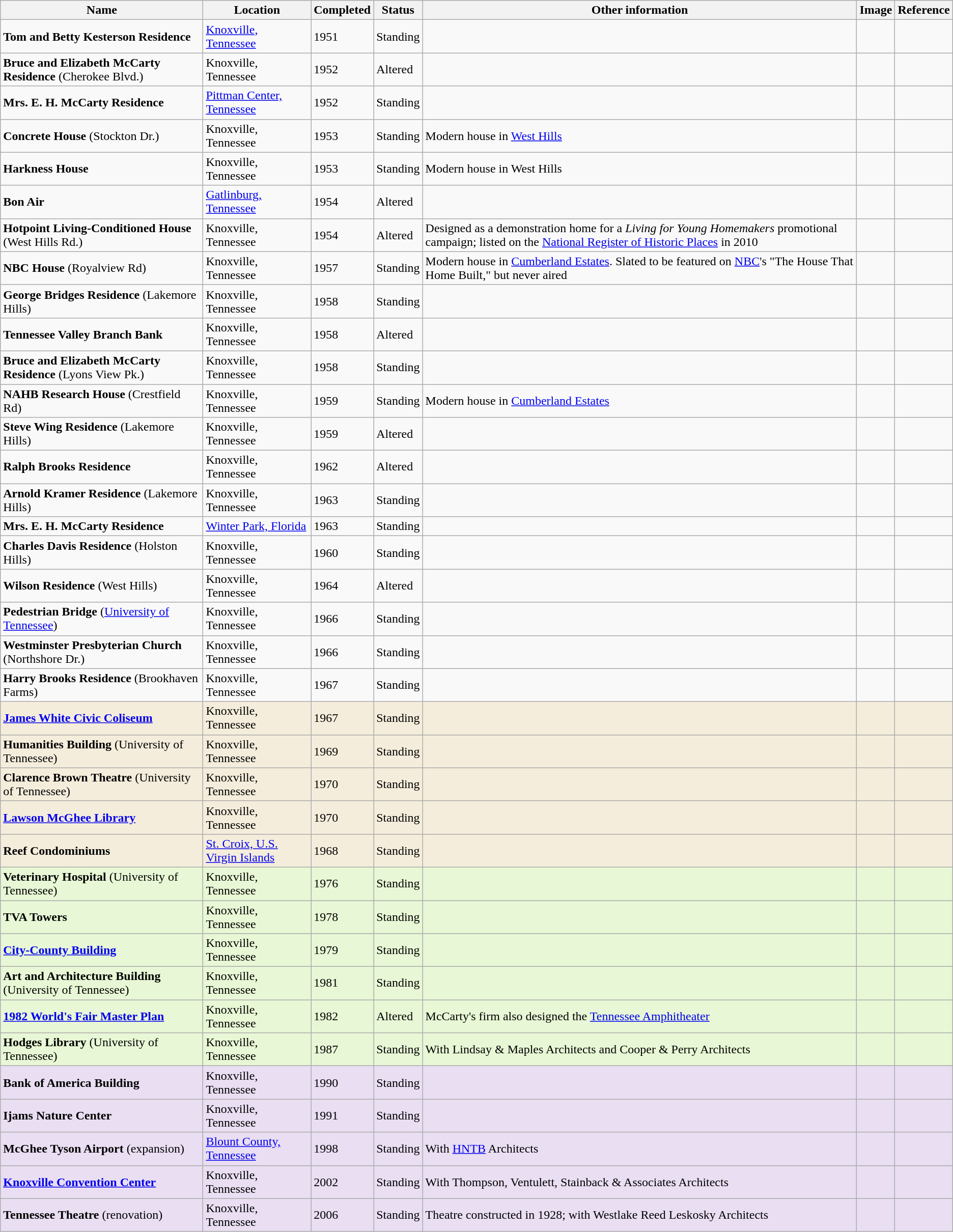<table class="wikitable sortable">
<tr>
<th>Name</th>
<th>Location</th>
<th>Completed</th>
<th>Status</th>
<th>Other information</th>
<th>Image</th>
<th>Reference</th>
</tr>
<tr>
<td><strong>Tom and Betty Kesterson Residence</strong></td>
<td><a href='#'>Knoxville, Tennessee</a></td>
<td>1951</td>
<td>Standing</td>
<td></td>
<td></td>
<td></td>
</tr>
<tr>
<td><strong>Bruce and Elizabeth McCarty Residence</strong> (Cherokee Blvd.)</td>
<td>Knoxville, Tennessee</td>
<td>1952</td>
<td>Altered</td>
<td></td>
<td></td>
<td></td>
</tr>
<tr>
<td><strong>Mrs. E. H. McCarty Residence</strong></td>
<td><a href='#'>Pittman Center, Tennessee</a></td>
<td>1952</td>
<td>Standing</td>
<td></td>
<td></td>
<td></td>
</tr>
<tr>
<td><strong>Concrete House</strong> (Stockton Dr.)</td>
<td>Knoxville, Tennessee</td>
<td>1953</td>
<td>Standing</td>
<td>Modern house in <a href='#'>West Hills</a></td>
<td></td>
<td></td>
</tr>
<tr>
<td><strong>Harkness House</strong></td>
<td>Knoxville, Tennessee</td>
<td>1953</td>
<td>Standing</td>
<td>Modern house in West Hills</td>
<td></td>
<td></td>
</tr>
<tr>
<td><strong>Bon Air</strong></td>
<td><a href='#'>Gatlinburg, Tennessee</a></td>
<td>1954</td>
<td>Altered</td>
<td></td>
<td></td>
<td></td>
</tr>
<tr>
<td><strong>Hotpoint Living-Conditioned House</strong> (West Hills Rd.)</td>
<td>Knoxville, Tennessee</td>
<td>1954</td>
<td>Altered</td>
<td>Designed as a demonstration home for a <em>Living for Young Homemakers</em> promotional campaign; listed on the <a href='#'>National Register of Historic Places</a> in 2010</td>
<td></td>
<td></td>
</tr>
<tr>
<td><strong>NBC House</strong> (Royalview Rd)</td>
<td>Knoxville, Tennessee</td>
<td>1957</td>
<td>Standing</td>
<td>Modern house in <a href='#'>Cumberland Estates</a>. Slated to be featured on <a href='#'>NBC</a>'s "The House That Home Built," but never aired</td>
<td></td>
<td></td>
</tr>
<tr>
<td><strong>George Bridges Residence</strong> (Lakemore Hills)</td>
<td>Knoxville, Tennessee</td>
<td>1958</td>
<td>Standing</td>
<td></td>
<td></td>
<td></td>
</tr>
<tr>
<td><strong>Tennessee Valley Branch Bank</strong></td>
<td>Knoxville, Tennessee</td>
<td>1958</td>
<td>Altered</td>
<td></td>
<td></td>
<td></td>
</tr>
<tr>
<td><strong>Bruce and Elizabeth McCarty Residence</strong> (Lyons View Pk.)</td>
<td>Knoxville, Tennessee</td>
<td>1958</td>
<td>Standing</td>
<td></td>
<td></td>
<td></td>
</tr>
<tr>
<td><strong>NAHB Research House</strong> (Crestfield Rd)</td>
<td>Knoxville, Tennessee</td>
<td>1959</td>
<td>Standing</td>
<td>Modern house in <a href='#'>Cumberland Estates</a></td>
<td></td>
<td></td>
</tr>
<tr>
<td><strong>Steve Wing Residence</strong> (Lakemore Hills)</td>
<td>Knoxville, Tennessee</td>
<td>1959</td>
<td>Altered</td>
<td></td>
<td></td>
<td></td>
</tr>
<tr>
<td><strong>Ralph Brooks Residence</strong></td>
<td>Knoxville, Tennessee</td>
<td>1962</td>
<td>Altered</td>
<td></td>
<td></td>
<td></td>
</tr>
<tr>
<td><strong>Arnold Kramer Residence</strong> (Lakemore Hills)</td>
<td>Knoxville, Tennessee</td>
<td>1963</td>
<td>Standing</td>
<td></td>
<td></td>
<td></td>
</tr>
<tr>
<td><strong>Mrs. E. H. McCarty Residence</strong></td>
<td><a href='#'>Winter Park, Florida</a></td>
<td>1963</td>
<td>Standing</td>
<td></td>
<td></td>
<td></td>
</tr>
<tr>
<td><strong>Charles Davis Residence</strong> (Holston Hills)</td>
<td>Knoxville, Tennessee</td>
<td>1960</td>
<td>Standing</td>
<td></td>
<td></td>
<td></td>
</tr>
<tr>
<td><strong>Wilson Residence</strong> (West Hills)</td>
<td>Knoxville, Tennessee</td>
<td>1964</td>
<td>Altered</td>
<td></td>
<td></td>
<td></td>
</tr>
<tr>
<td><strong>Pedestrian Bridge</strong> (<a href='#'>University of Tennessee</a>)</td>
<td>Knoxville, Tennessee</td>
<td>1966</td>
<td>Standing</td>
<td></td>
<td></td>
<td></td>
</tr>
<tr>
<td><strong>Westminster Presbyterian Church</strong> (Northshore Dr.)</td>
<td>Knoxville, Tennessee</td>
<td>1966</td>
<td>Standing</td>
<td></td>
<td></td>
<td></td>
</tr>
<tr>
<td><strong>Harry Brooks Residence</strong> (Brookhaven Farms)</td>
<td>Knoxville, Tennessee</td>
<td>1967</td>
<td>Standing</td>
<td></td>
<td></td>
<td></td>
</tr>
<tr style="background: #f5eddc">
<td><strong><a href='#'>James White Civic Coliseum</a></strong></td>
<td>Knoxville, Tennessee</td>
<td>1967</td>
<td>Standing</td>
<td></td>
<td></td>
<td></td>
</tr>
<tr style="background: #f5eddc">
<td><strong>Humanities Building</strong> (University of Tennessee)</td>
<td>Knoxville, Tennessee</td>
<td>1969</td>
<td>Standing</td>
<td></td>
<td></td>
<td></td>
</tr>
<tr style="background: #f5eddc">
<td><strong>Clarence Brown Theatre</strong> (University of Tennessee)</td>
<td>Knoxville, Tennessee</td>
<td>1970</td>
<td>Standing</td>
<td></td>
<td></td>
<td></td>
</tr>
<tr style="background: #f5eddc">
<td><strong><a href='#'>Lawson McGhee Library</a></strong></td>
<td>Knoxville, Tennessee</td>
<td>1970</td>
<td>Standing</td>
<td></td>
<td></td>
<td></td>
</tr>
<tr style="background: #f5eddc">
<td><strong>Reef Condominiums</strong></td>
<td><a href='#'>St. Croix, U.S. Virgin Islands</a></td>
<td>1968</td>
<td>Standing</td>
<td></td>
<td></td>
<td></td>
</tr>
<tr style="background: #e8f7d5">
<td><strong>Veterinary Hospital</strong> (University of Tennessee)</td>
<td>Knoxville, Tennessee</td>
<td>1976</td>
<td>Standing</td>
<td></td>
<td></td>
<td></td>
</tr>
<tr style="background: #e8f7d5">
<td><strong>TVA Towers</strong></td>
<td>Knoxville, Tennessee</td>
<td>1978</td>
<td>Standing</td>
<td></td>
<td></td>
<td></td>
</tr>
<tr style="background: #e8f7d5">
<td><strong><a href='#'>City-County Building</a></strong></td>
<td>Knoxville, Tennessee</td>
<td>1979</td>
<td>Standing</td>
<td></td>
<td></td>
<td></td>
</tr>
<tr style="background: #e8f7d5">
<td><strong>Art and Architecture Building</strong> (University of Tennessee)</td>
<td>Knoxville, Tennessee</td>
<td>1981</td>
<td>Standing</td>
<td></td>
<td></td>
<td></td>
</tr>
<tr style="background: #e8f7d5">
<td><strong><a href='#'>1982 World's Fair Master Plan</a></strong></td>
<td>Knoxville, Tennessee</td>
<td>1982</td>
<td>Altered</td>
<td>McCarty's firm also designed the <a href='#'>Tennessee Amphitheater</a></td>
<td></td>
<td></td>
</tr>
<tr style="background: #e8f7d5">
<td><strong>Hodges Library</strong> (University of Tennessee)</td>
<td>Knoxville, Tennessee</td>
<td>1987</td>
<td>Standing</td>
<td>With Lindsay & Maples Architects and Cooper & Perry Architects</td>
<td></td>
<td></td>
</tr>
<tr style="background: #e9def2">
<td><strong>Bank of America Building</strong></td>
<td>Knoxville, Tennessee</td>
<td>1990</td>
<td>Standing</td>
<td></td>
<td></td>
<td></td>
</tr>
<tr style="background: #e9def2">
<td><strong>Ijams Nature Center</strong></td>
<td>Knoxville, Tennessee</td>
<td>1991</td>
<td>Standing</td>
<td></td>
<td></td>
<td></td>
</tr>
<tr style="background: #e9def2">
<td><strong>McGhee Tyson Airport</strong> (expansion)</td>
<td><a href='#'>Blount County, Tennessee</a></td>
<td>1998</td>
<td>Standing</td>
<td>With <a href='#'>HNTB</a> Architects</td>
<td></td>
<td></td>
</tr>
<tr style="background: #e9def2">
<td><strong><a href='#'>Knoxville Convention Center</a></strong></td>
<td>Knoxville, Tennessee</td>
<td>2002</td>
<td>Standing</td>
<td>With Thompson, Ventulett, Stainback & Associates Architects</td>
<td></td>
<td></td>
</tr>
<tr style="background: #e9def2">
<td><strong>Tennessee Theatre</strong> (renovation)</td>
<td>Knoxville, Tennessee</td>
<td>2006</td>
<td>Standing</td>
<td>Theatre constructed in 1928; with Westlake Reed Leskosky Architects</td>
<td></td>
<td></td>
</tr>
</table>
